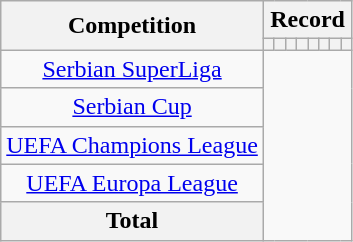<table class="wikitable" style="text-align: center">
<tr>
<th rowspan=2>Competition</th>
<th colspan=8>Record</th>
</tr>
<tr>
<th></th>
<th></th>
<th></th>
<th></th>
<th></th>
<th></th>
<th></th>
<th></th>
</tr>
<tr>
<td><a href='#'>Serbian SuperLiga</a><br></td>
</tr>
<tr>
<td><a href='#'>Serbian Cup</a><br></td>
</tr>
<tr>
<td><a href='#'>UEFA Champions League</a><br></td>
</tr>
<tr>
<td><a href='#'>UEFA Europa League</a><br></td>
</tr>
<tr>
<th>Total<br></th>
</tr>
</table>
